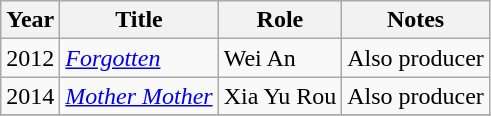<table class="wikitable sortable">
<tr>
<th>Year</th>
<th>Title</th>
<th>Role</th>
<th class="unsortable">Notes</th>
</tr>
<tr>
<td>2012</td>
<td><em><a href='#'>Forgotten</a></em></td>
<td>Wei An</td>
<td>Also producer</td>
</tr>
<tr>
<td>2014</td>
<td><em><a href='#'>Mother Mother</a></em></td>
<td>Xia Yu Rou</td>
<td>Also producer</td>
</tr>
<tr>
</tr>
</table>
